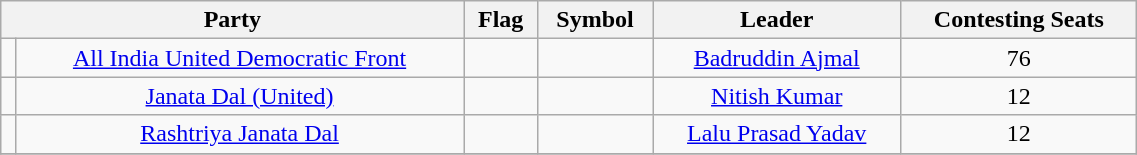<table class="wikitable" width="60%" style="text-align:center">
<tr>
<th colspan="2">Party</th>
<th>Flag</th>
<th>Symbol</th>
<th>Leader</th>
<th>Contesting Seats</th>
</tr>
<tr>
<td></td>
<td><a href='#'>All India United Democratic Front</a></td>
<td></td>
<td></td>
<td><a href='#'>Badruddin Ajmal</a></td>
<td>76</td>
</tr>
<tr>
<td></td>
<td><a href='#'>Janata Dal (United)</a></td>
<td></td>
<td></td>
<td><a href='#'>Nitish Kumar</a></td>
<td>12</td>
</tr>
<tr>
<td></td>
<td><a href='#'>Rashtriya Janata Dal</a></td>
<td></td>
<td></td>
<td><a href='#'>Lalu Prasad Yadav</a></td>
<td>12</td>
</tr>
<tr>
</tr>
</table>
